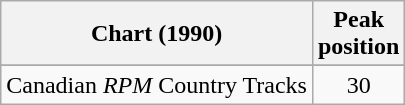<table class="wikitable sortable">
<tr>
<th align="left">Chart (1990)</th>
<th align="center">Peak<br>position</th>
</tr>
<tr>
</tr>
<tr>
<td align="left">Canadian <em>RPM</em> Country Tracks</td>
<td align="center">30</td>
</tr>
</table>
